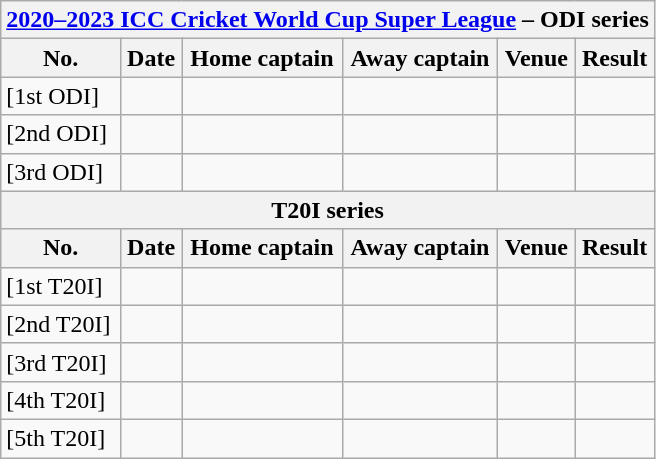<table class="wikitable">
<tr>
<th colspan="9"><a href='#'>2020–2023 ICC Cricket World Cup Super League</a> – ODI series</th>
</tr>
<tr>
<th>No.</th>
<th>Date</th>
<th>Home captain</th>
<th>Away captain</th>
<th>Venue</th>
<th>Result</th>
</tr>
<tr>
<td>[1st ODI]</td>
<td></td>
<td></td>
<td></td>
<td></td>
<td></td>
</tr>
<tr>
<td>[2nd ODI]</td>
<td></td>
<td></td>
<td></td>
<td></td>
<td></td>
</tr>
<tr>
<td>[3rd ODI]</td>
<td></td>
<td></td>
<td></td>
<td></td>
<td></td>
</tr>
<tr>
<th colspan="9">T20I series</th>
</tr>
<tr>
<th>No.</th>
<th>Date</th>
<th>Home captain</th>
<th>Away captain</th>
<th>Venue</th>
<th>Result</th>
</tr>
<tr>
<td>[1st T20I]</td>
<td></td>
<td></td>
<td></td>
<td></td>
<td></td>
</tr>
<tr>
<td>[2nd T20I]</td>
<td></td>
<td></td>
<td></td>
<td></td>
<td></td>
</tr>
<tr>
<td>[3rd T20I]</td>
<td></td>
<td></td>
<td></td>
<td></td>
<td></td>
</tr>
<tr>
<td>[4th T20I]</td>
<td></td>
<td></td>
<td></td>
<td></td>
<td></td>
</tr>
<tr>
<td>[5th T20I]</td>
<td></td>
<td></td>
<td></td>
<td></td>
<td></td>
</tr>
</table>
